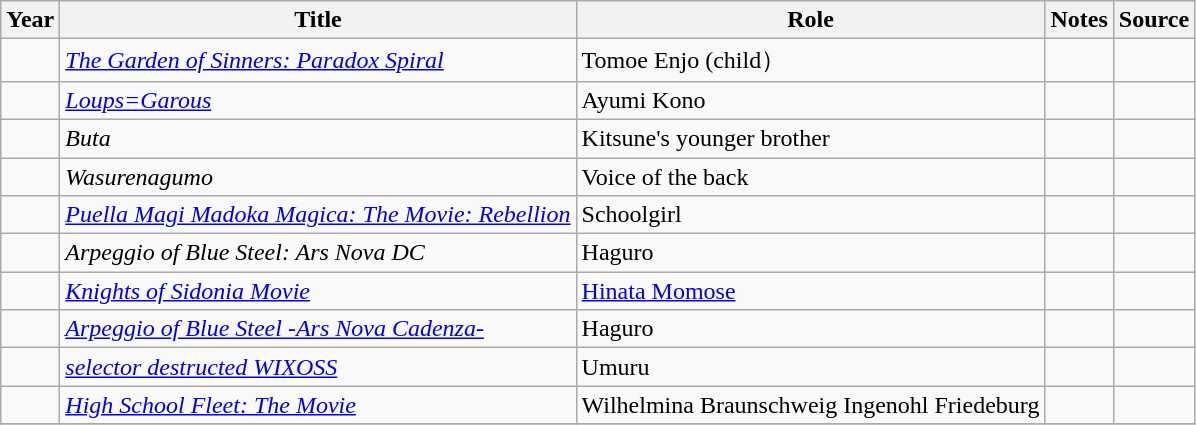<table class="wikitable sortable plainrowheaders">
<tr>
<th>Year</th>
<th>Title</th>
<th>Role</th>
<th class="unsortable">Notes</th>
<th class="unsortable">Source</th>
</tr>
<tr>
<td></td>
<td><em><a href='#'>The Garden of Sinners: Paradox Spiral</a></em></td>
<td>Tomoe Enjo (child）</td>
<td></td>
<td></td>
</tr>
<tr>
<td></td>
<td><em><a href='#'>Loups=Garous</a></em></td>
<td>Ayumi Kono</td>
<td></td>
<td></td>
</tr>
<tr>
<td></td>
<td><em>Buta</em></td>
<td>Kitsune's younger brother </td>
<td></td>
<td></td>
</tr>
<tr>
<td></td>
<td><em>Wasurenagumo</em></td>
<td>Voice of the back</td>
<td></td>
<td></td>
</tr>
<tr>
<td></td>
<td><em><a href='#'>Puella Magi Madoka Magica: The Movie: Rebellion</a></em></td>
<td>Schoolgirl</td>
<td></td>
<td></td>
</tr>
<tr>
<td></td>
<td><em>Arpeggio of Blue Steel: Ars Nova DC</em></td>
<td>Haguro</td>
<td></td>
<td></td>
</tr>
<tr>
<td></td>
<td><em><a href='#'>Knights of Sidonia Movie</a></em></td>
<td><a href='#'>Hinata Momose</a></td>
<td></td>
<td></td>
</tr>
<tr>
<td></td>
<td><em><a href='#'>Arpeggio of Blue Steel -Ars Nova Cadenza-</a></em></td>
<td>Haguro</td>
<td></td>
<td></td>
</tr>
<tr>
<td></td>
<td><em><a href='#'>selector destructed WIXOSS</a></em></td>
<td>Umuru</td>
<td></td>
<td></td>
</tr>
<tr>
<td></td>
<td><em><a href='#'>High School Fleet: The Movie</a></em></td>
<td>Wilhelmina Braunschweig Ingenohl Friedeburg</td>
<td></td>
<td></td>
</tr>
<tr>
</tr>
</table>
